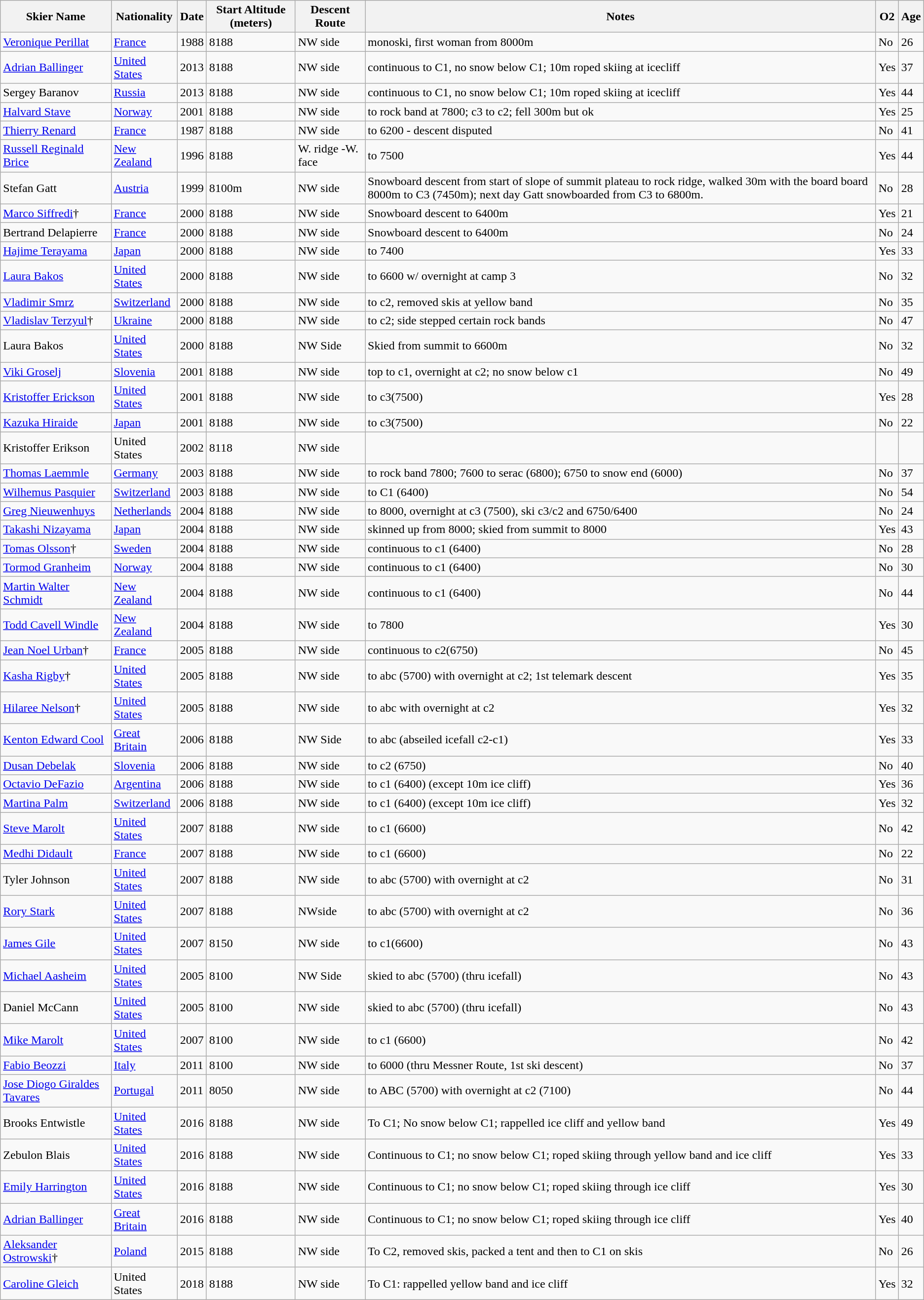<table class="wikitable sortable">
<tr>
<th scope="col">Skier Name</th>
<th scope="col">Nationality</th>
<th scope="col">Date</th>
<th scope="col">Start Altitude (meters)</th>
<th scope="col">Descent Route</th>
<th scope="col">Notes</th>
<th scope="col">O2</th>
<th scope="col">Age</th>
</tr>
<tr>
<td><a href='#'>Veronique Perillat</a></td>
<td><a href='#'>France</a></td>
<td>1988</td>
<td>8188</td>
<td>NW side</td>
<td>monoski, first woman from 8000m</td>
<td>No</td>
<td>26</td>
</tr>
<tr>
<td><a href='#'>Adrian Ballinger</a></td>
<td><a href='#'>United States</a></td>
<td>2013</td>
<td>8188</td>
<td>NW side</td>
<td>continuous to C1, no snow below C1; 10m roped skiing at icecliff</td>
<td>Yes</td>
<td>37</td>
</tr>
<tr>
<td>Sergey Baranov</td>
<td><a href='#'>Russia</a></td>
<td>2013</td>
<td>8188</td>
<td>NW side</td>
<td>continuous to C1, no snow below C1; 10m roped skiing at icecliff</td>
<td>Yes</td>
<td>44</td>
</tr>
<tr>
<td><a href='#'>Halvard Stave</a></td>
<td><a href='#'>Norway</a></td>
<td>2001</td>
<td>8188</td>
<td>NW side</td>
<td>to rock band at 7800; c3 to c2; fell 300m but ok</td>
<td>Yes</td>
<td>25</td>
</tr>
<tr>
<td><a href='#'>Thierry Renard</a></td>
<td><a href='#'>France</a></td>
<td>1987</td>
<td>8188</td>
<td>NW side</td>
<td>to 6200 - descent disputed</td>
<td>No</td>
<td>41</td>
</tr>
<tr>
<td><a href='#'>Russell Reginald Brice</a></td>
<td><a href='#'>New Zealand</a></td>
<td>1996</td>
<td>8188</td>
<td>W. ridge -W. face</td>
<td>to 7500</td>
<td>Yes</td>
<td>44</td>
</tr>
<tr>
<td>Stefan Gatt</td>
<td><a href='#'>Austria</a></td>
<td>1999</td>
<td>8100m</td>
<td>NW side</td>
<td>Snowboard descent from start of slope of summit plateau to rock ridge, walked 30m with the board board 8000m to C3 (7450m); next day Gatt snowboarded from C3 to 6800m.</td>
<td>No</td>
<td>28</td>
</tr>
<tr>
<td><a href='#'>Marco Siffredi</a>†</td>
<td><a href='#'>France</a></td>
<td>2000</td>
<td>8188</td>
<td>NW side</td>
<td>Snowboard descent to 6400m</td>
<td>Yes</td>
<td>21</td>
</tr>
<tr>
<td>Bertrand Delapierre</td>
<td><a href='#'>France</a></td>
<td>2000</td>
<td>8188</td>
<td>NW side</td>
<td>Snowboard descent to 6400m</td>
<td>No</td>
<td>24</td>
</tr>
<tr>
<td><a href='#'>Hajime Terayama</a></td>
<td><a href='#'>Japan</a></td>
<td>2000</td>
<td>8188</td>
<td>NW side</td>
<td>to 7400</td>
<td>Yes</td>
<td>33</td>
</tr>
<tr>
<td><a href='#'>Laura Bakos</a></td>
<td><a href='#'>United States</a></td>
<td>2000</td>
<td>8188</td>
<td>NW side</td>
<td>to 6600 w/ overnight at camp 3</td>
<td>No</td>
<td>32</td>
</tr>
<tr>
<td><a href='#'>Vladimir Smrz</a></td>
<td><a href='#'>Switzerland</a></td>
<td>2000</td>
<td>8188</td>
<td>NW side</td>
<td>to c2, removed skis at yellow band</td>
<td>No</td>
<td>35</td>
</tr>
<tr>
<td><a href='#'>Vladislav Terzyul</a>†</td>
<td><a href='#'>Ukraine</a></td>
<td>2000</td>
<td>8188</td>
<td>NW side</td>
<td>to c2; side stepped certain rock bands</td>
<td>No</td>
<td>47</td>
</tr>
<tr>
<td>Laura Bakos</td>
<td><a href='#'>United States</a></td>
<td>2000</td>
<td>8188</td>
<td>NW Side</td>
<td>Skied from summit to 6600m</td>
<td>No</td>
<td>32</td>
</tr>
<tr>
<td><a href='#'>Viki Groselj</a></td>
<td><a href='#'>Slovenia</a></td>
<td>2001</td>
<td>8188</td>
<td>NW side</td>
<td>top to c1, overnight at c2; no snow below c1</td>
<td>No</td>
<td>49</td>
</tr>
<tr>
<td><a href='#'>Kristoffer Erickson</a></td>
<td><a href='#'>United States</a></td>
<td>2001</td>
<td>8188</td>
<td>NW side</td>
<td>to c3(7500)</td>
<td>Yes</td>
<td>28</td>
</tr>
<tr>
<td><a href='#'>Kazuka Hiraide</a></td>
<td><a href='#'>Japan</a></td>
<td>2001</td>
<td>8188</td>
<td>NW side</td>
<td>to c3(7500)</td>
<td>No</td>
<td>22</td>
</tr>
<tr>
<td>Kristoffer Erikson</td>
<td>United States</td>
<td>2002</td>
<td>8118</td>
<td>NW side</td>
<td></td>
<td></td>
<td></td>
</tr>
<tr>
<td><a href='#'>Thomas Laemmle</a></td>
<td><a href='#'>Germany</a></td>
<td>2003</td>
<td>8188</td>
<td>NW side</td>
<td>to rock band 7800; 7600 to serac (6800); 6750 to snow end (6000)</td>
<td>No</td>
<td>37</td>
</tr>
<tr>
<td><a href='#'>Wilhemus Pasquier</a></td>
<td><a href='#'>Switzerland</a></td>
<td>2003</td>
<td>8188</td>
<td>NW side</td>
<td>to C1 (6400)</td>
<td>No</td>
<td>54</td>
</tr>
<tr>
<td><a href='#'>Greg Nieuwenhuys</a></td>
<td><a href='#'>Netherlands</a></td>
<td>2004</td>
<td>8188</td>
<td>NW side</td>
<td>to 8000, overnight at c3 (7500), ski c3/c2 and 6750/6400</td>
<td>No</td>
<td>24</td>
</tr>
<tr>
<td><a href='#'>Takashi Nizayama</a></td>
<td><a href='#'>Japan</a></td>
<td>2004</td>
<td>8188</td>
<td>NW side</td>
<td>skinned up from 8000; skied from summit to 8000</td>
<td>Yes</td>
<td>43</td>
</tr>
<tr>
<td><a href='#'>Tomas Olsson</a>†</td>
<td><a href='#'>Sweden</a></td>
<td>2004</td>
<td>8188</td>
<td>NW side</td>
<td>continuous to c1 (6400)</td>
<td>No</td>
<td>28</td>
</tr>
<tr>
<td><a href='#'>Tormod Granheim</a></td>
<td><a href='#'>Norway</a></td>
<td>2004</td>
<td>8188</td>
<td>NW side</td>
<td>continuous to c1 (6400)</td>
<td>No</td>
<td>30</td>
</tr>
<tr>
<td><a href='#'>Martin Walter Schmidt</a></td>
<td><a href='#'>New Zealand</a></td>
<td>2004</td>
<td>8188</td>
<td>NW side</td>
<td>continuous to c1 (6400)</td>
<td>No</td>
<td>44</td>
</tr>
<tr>
<td><a href='#'>Todd Cavell Windle</a></td>
<td><a href='#'>New Zealand</a></td>
<td>2004</td>
<td>8188</td>
<td>NW side</td>
<td>to 7800</td>
<td>Yes</td>
<td>30</td>
</tr>
<tr>
<td><a href='#'>Jean Noel Urban</a>†</td>
<td><a href='#'>France</a></td>
<td>2005</td>
<td>8188</td>
<td>NW side</td>
<td>continuous to c2(6750)</td>
<td>No</td>
<td>45</td>
</tr>
<tr>
<td><a href='#'>Kasha Rigby</a>†</td>
<td><a href='#'>United States</a></td>
<td>2005</td>
<td>8188</td>
<td>NW side</td>
<td>to abc (5700) with overnight at c2; 1st telemark descent</td>
<td>Yes</td>
<td>35</td>
</tr>
<tr>
<td><a href='#'>Hilaree Nelson</a>†</td>
<td><a href='#'>United States</a></td>
<td>2005</td>
<td>8188</td>
<td>NW side</td>
<td>to abc with overnight at c2</td>
<td>Yes</td>
<td>32</td>
</tr>
<tr>
<td><a href='#'>Kenton Edward Cool</a></td>
<td><a href='#'>Great Britain</a></td>
<td>2006</td>
<td>8188</td>
<td>NW Side</td>
<td>to abc (abseiled icefall c2-c1)</td>
<td>Yes</td>
<td>33</td>
</tr>
<tr>
<td><a href='#'>Dusan Debelak</a></td>
<td><a href='#'>Slovenia</a></td>
<td>2006</td>
<td>8188</td>
<td>NW side</td>
<td>to c2 (6750)</td>
<td>No</td>
<td>40</td>
</tr>
<tr>
<td><a href='#'>Octavio DeFazio</a></td>
<td><a href='#'>Argentina</a></td>
<td>2006</td>
<td>8188</td>
<td>NW side</td>
<td>to c1 (6400) (except 10m ice cliff)</td>
<td>Yes</td>
<td>36</td>
</tr>
<tr>
<td><a href='#'>Martina Palm</a></td>
<td><a href='#'>Switzerland</a></td>
<td>2006</td>
<td>8188</td>
<td>NW side</td>
<td>to c1 (6400) (except 10m ice cliff)</td>
<td>Yes</td>
<td>32</td>
</tr>
<tr>
<td><a href='#'>Steve Marolt</a></td>
<td><a href='#'>United States</a></td>
<td>2007</td>
<td>8188</td>
<td>NW side</td>
<td>to c1 (6600)</td>
<td>No</td>
<td>42</td>
</tr>
<tr>
<td><a href='#'>Medhi Didault</a></td>
<td><a href='#'>France</a></td>
<td>2007</td>
<td>8188</td>
<td>NW side</td>
<td>to c1 (6600)</td>
<td>No</td>
<td>22</td>
</tr>
<tr>
<td>Tyler Johnson</td>
<td><a href='#'>United States</a></td>
<td>2007</td>
<td>8188</td>
<td>NW side</td>
<td>to abc (5700) with overnight at c2</td>
<td>No</td>
<td>31</td>
</tr>
<tr>
<td><a href='#'>Rory Stark</a></td>
<td><a href='#'>United States</a></td>
<td>2007</td>
<td>8188</td>
<td>NWside</td>
<td>to abc (5700) with overnight at c2</td>
<td>No</td>
<td>36</td>
</tr>
<tr>
<td><a href='#'>James Gile</a></td>
<td><a href='#'>United States</a></td>
<td>2007</td>
<td>8150</td>
<td>NW side</td>
<td>to c1(6600)</td>
<td>No</td>
<td>43</td>
</tr>
<tr>
<td><a href='#'>Michael Aasheim</a></td>
<td><a href='#'>United States</a></td>
<td>2005</td>
<td>8100</td>
<td>NW Side</td>
<td>skied to abc (5700) (thru icefall)</td>
<td>No</td>
<td>43</td>
</tr>
<tr>
<td>Daniel McCann</td>
<td><a href='#'>United States</a></td>
<td>2005</td>
<td>8100</td>
<td>NW side</td>
<td>skied to abc (5700) (thru icefall)</td>
<td>No</td>
<td>43</td>
</tr>
<tr>
<td><a href='#'>Mike Marolt</a></td>
<td><a href='#'>United States</a></td>
<td>2007</td>
<td>8100</td>
<td>NW side</td>
<td>to c1 (6600)</td>
<td>No</td>
<td>42</td>
</tr>
<tr>
<td><a href='#'>Fabio Beozzi</a></td>
<td><a href='#'>Italy</a></td>
<td>2011</td>
<td>8100</td>
<td>NW side</td>
<td>to 6000 (thru Messner Route, 1st ski descent)</td>
<td>No</td>
<td>37</td>
</tr>
<tr>
<td><a href='#'>Jose Diogo Giraldes Tavares</a></td>
<td><a href='#'>Portugal</a></td>
<td>2011</td>
<td>8050</td>
<td>NW side</td>
<td>to ABC (5700) with overnight at c2 (7100)</td>
<td>No</td>
<td>44</td>
</tr>
<tr>
<td>Brooks Entwistle</td>
<td><a href='#'>United States</a></td>
<td>2016</td>
<td>8188</td>
<td>NW side</td>
<td>To C1; No snow below C1; rappelled ice cliff and yellow band</td>
<td>Yes</td>
<td>49</td>
</tr>
<tr>
<td>Zebulon Blais</td>
<td><a href='#'>United States</a></td>
<td>2016</td>
<td>8188</td>
<td>NW side</td>
<td>Continuous to C1; no snow below C1; roped skiing through yellow band and ice cliff</td>
<td>Yes</td>
<td>33</td>
</tr>
<tr>
<td><a href='#'>Emily Harrington</a></td>
<td><a href='#'>United States</a></td>
<td>2016</td>
<td>8188</td>
<td>NW side</td>
<td>Continuous to C1; no snow below C1; roped skiing through ice cliff</td>
<td>Yes</td>
<td>30</td>
</tr>
<tr>
<td><a href='#'>Adrian Ballinger</a></td>
<td><a href='#'>Great Britain</a></td>
<td>2016</td>
<td>8188</td>
<td>NW side</td>
<td>Continuous to C1; no snow below C1; roped skiing through ice cliff</td>
<td>Yes</td>
<td>40</td>
</tr>
<tr>
<td><a href='#'>Aleksander Ostrowski</a>†</td>
<td><a href='#'>Poland</a></td>
<td>2015</td>
<td>8188</td>
<td>NW side</td>
<td>To C2, removed skis, packed a tent and then to C1 on skis</td>
<td>No</td>
<td>26</td>
</tr>
<tr>
<td><a href='#'>Caroline Gleich</a></td>
<td>United States</td>
<td>2018</td>
<td>8188</td>
<td>NW side</td>
<td>To C1: rappelled yellow band and ice cliff</td>
<td>Yes</td>
<td>32</td>
</tr>
</table>
